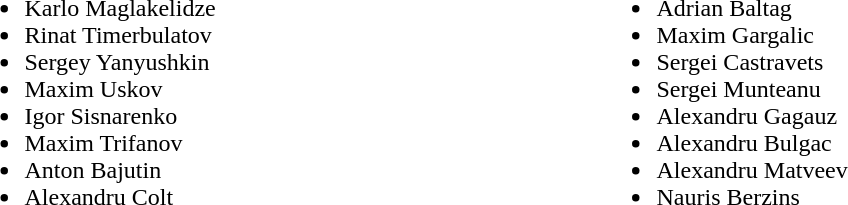<table style="width:100%;">
<tr>
<td style="width:25%; vertical-align:top;"><br><ul><li> Karlo Maglakelidze</li><li> Rinat Timerbulatov</li><li> Sergey Yanyushkin</li><li> Maxim Uskov</li><li> Igor Sisnarenko</li><li> Maxim Trifanov</li><li> Anton Bajutin</li><li> Alexandru Colt</li></ul></td>
<td style="width:50%; vertical-align:top;"><br><ul><li> Adrian Baltag</li><li> Maxim Gargalic</li><li> Sergei Castravets</li><li> Sergei Munteanu</li><li> Alexandru Gagauz</li><li> Alexandru Bulgac</li><li> Alexandru Matveev</li><li> Nauris Berzins</li></ul></td>
</tr>
</table>
